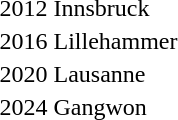<table>
<tr>
<td>2012 Innsbruck<br></td>
<td></td>
<td></td>
<td></td>
</tr>
<tr>
<td>2016 Lillehammer<br></td>
<td></td>
<td></td>
<td></td>
</tr>
<tr>
<td>2020 Lausanne<br></td>
<td></td>
<td></td>
<td></td>
</tr>
<tr>
<td>2024 Gangwon<br></td>
<td></td>
<td></td>
<td></td>
</tr>
</table>
